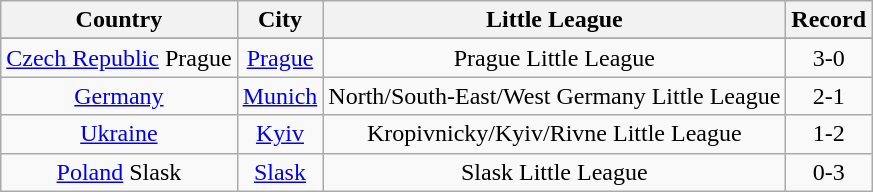<table class="wikitable">
<tr>
<th>Country</th>
<th>City</th>
<th>Little League</th>
<th>Record</th>
</tr>
<tr>
</tr>
<tr>
<td align=center> <a href='#'>Czech Republic</a> Prague</td>
<td align=center><a href='#'>Prague</a></td>
<td align=center>Prague Little League</td>
<td align=center>3-0</td>
</tr>
<tr>
<td align=center> <a href='#'>Germany</a></td>
<td align=center><a href='#'>Munich</a></td>
<td align=center>North/South-East/West Germany Little League</td>
<td align=center>2-1</td>
</tr>
<tr>
<td align=center> <a href='#'>Ukraine</a></td>
<td align=center><a href='#'>Kyiv</a></td>
<td align=center>Kropivnicky/Kyiv/Rivne Little League</td>
<td align=center>1-2</td>
</tr>
<tr>
<td align=center> <a href='#'>Poland</a> Slask</td>
<td align=center><a href='#'>Slask</a></td>
<td align=center>Slask Little League</td>
<td align=center>0-3</td>
</tr>
</table>
